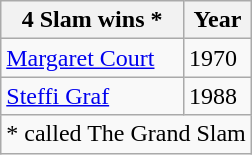<table class="wikitable">
<tr>
<th>4 Slam wins *</th>
<th>Year</th>
</tr>
<tr>
<td> <a href='#'>Margaret Court</a></td>
<td>1970</td>
</tr>
<tr>
<td> <a href='#'>Steffi Graf</a></td>
<td>1988</td>
</tr>
<tr>
<td colspan="2">* called The Grand Slam</td>
</tr>
</table>
